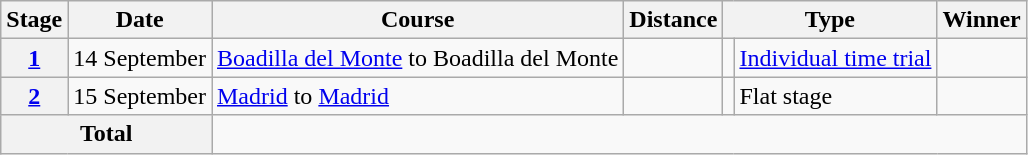<table class="wikitable">
<tr>
<th scope="col">Stage</th>
<th scope="col">Date</th>
<th scope="col">Course</th>
<th scope="col">Distance</th>
<th scope="col" colspan="2">Type</th>
<th scope="col">Winner</th>
</tr>
<tr>
<th scope="row"><a href='#'>1</a></th>
<td style="text-align:right;">14 September</td>
<td><a href='#'>Boadilla del Monte</a> to Boadilla del Monte</td>
<td style="text-align:center;"></td>
<td></td>
<td><a href='#'>Individual time trial</a></td>
<td></td>
</tr>
<tr>
<th scope="row"><a href='#'>2</a></th>
<td style="text-align:right;">15 September</td>
<td><a href='#'>Madrid</a> to <a href='#'>Madrid</a></td>
<td style="text-align:center;"></td>
<td></td>
<td>Flat stage</td>
<td></td>
</tr>
<tr>
<th colspan="2">Total</th>
<td colspan="5" style="text-align:center;"></td>
</tr>
</table>
